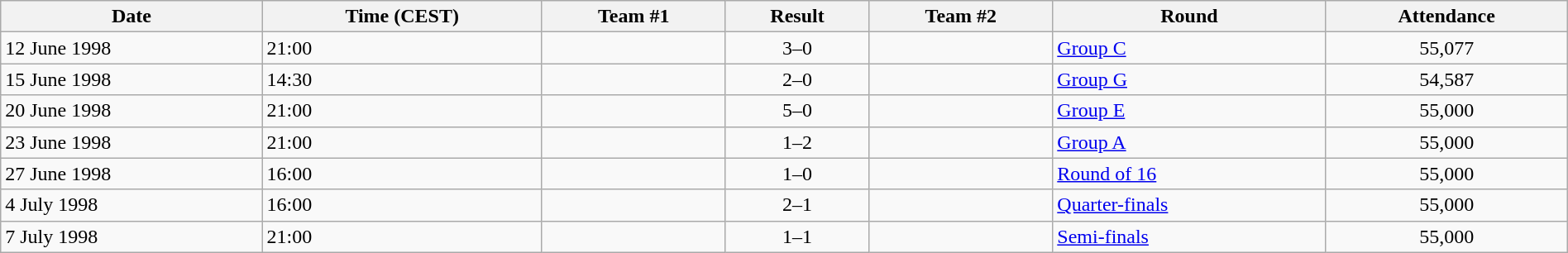<table class="wikitable" style="text-align: left;" width="100%">
<tr>
<th>Date</th>
<th>Time (CEST)</th>
<th>Team #1</th>
<th>Result</th>
<th>Team #2</th>
<th>Round</th>
<th>Attendance</th>
</tr>
<tr>
<td>12 June 1998</td>
<td>21:00</td>
<td></td>
<td style="text-align:center;">3–0</td>
<td></td>
<td><a href='#'>Group C</a></td>
<td style="text-align:center;">55,077</td>
</tr>
<tr>
<td>15 June 1998</td>
<td>14:30</td>
<td></td>
<td style="text-align:center;">2–0</td>
<td></td>
<td><a href='#'>Group G</a></td>
<td style="text-align:center;">54,587</td>
</tr>
<tr>
<td>20 June 1998</td>
<td>21:00</td>
<td></td>
<td style="text-align:center;">5–0</td>
<td></td>
<td><a href='#'>Group E</a></td>
<td style="text-align:center;">55,000</td>
</tr>
<tr>
<td>23 June 1998</td>
<td>21:00</td>
<td></td>
<td style="text-align:center;">1–2</td>
<td></td>
<td><a href='#'>Group A</a></td>
<td style="text-align:center;">55,000</td>
</tr>
<tr>
<td>27 June 1998</td>
<td>16:00</td>
<td></td>
<td style="text-align:center;">1–0</td>
<td></td>
<td><a href='#'>Round of 16</a></td>
<td style="text-align:center;">55,000</td>
</tr>
<tr>
<td>4 July 1998</td>
<td>16:00</td>
<td></td>
<td style="text-align:center;">2–1</td>
<td></td>
<td><a href='#'>Quarter-finals</a></td>
<td style="text-align:center;">55,000</td>
</tr>
<tr>
<td>7 July 1998</td>
<td>21:00</td>
<td></td>
<td style="text-align:center;">1–1 <br> </td>
<td></td>
<td><a href='#'>Semi-finals</a></td>
<td style="text-align:center;">55,000</td>
</tr>
</table>
